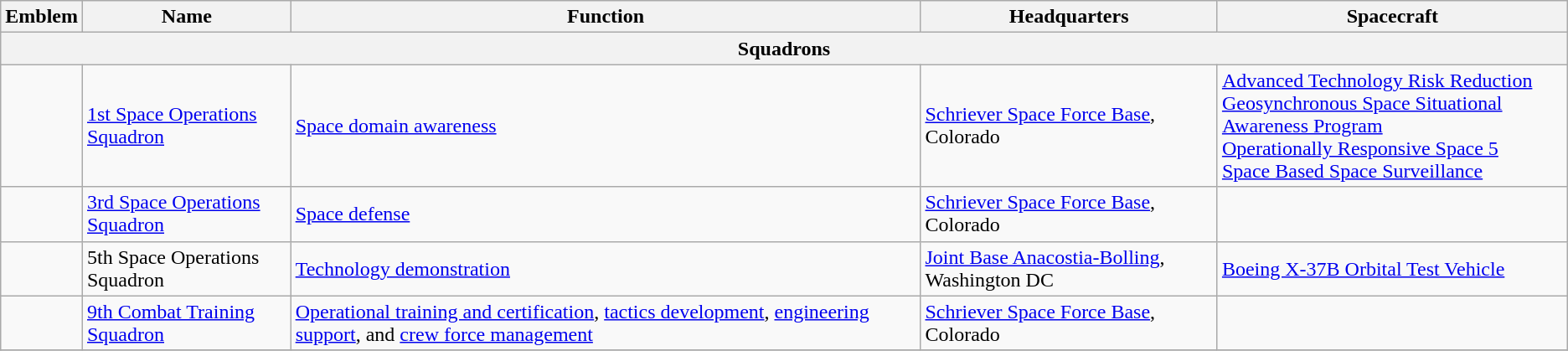<table class="wikitable">
<tr>
<th>Emblem</th>
<th>Name</th>
<th>Function</th>
<th>Headquarters</th>
<th>Spacecraft</th>
</tr>
<tr>
<th colspan=6>Squadrons</th>
</tr>
<tr>
<td></td>
<td><a href='#'>1st Space Operations Squadron</a></td>
<td><a href='#'>Space domain awareness</a></td>
<td><a href='#'>Schriever Space Force Base</a>, Colorado</td>
<td><a href='#'>Advanced Technology Risk Reduction</a><br><a href='#'>Geosynchronous Space Situational Awareness Program</a><br><a href='#'>Operationally Responsive Space 5</a><br><a href='#'>Space Based Space Surveillance</a></td>
</tr>
<tr>
<td></td>
<td><a href='#'>3rd Space Operations Squadron</a></td>
<td><a href='#'>Space defense</a></td>
<td><a href='#'>Schriever Space Force Base</a>, Colorado</td>
<td></td>
</tr>
<tr>
<td></td>
<td>5th Space Operations Squadron</td>
<td><a href='#'>Technology demonstration</a></td>
<td><a href='#'>Joint Base Anacostia-Bolling</a>, Washington DC</td>
<td><a href='#'>Boeing X-37B Orbital Test Vehicle</a></td>
</tr>
<tr>
<td></td>
<td><a href='#'>9th Combat Training Squadron</a></td>
<td><a href='#'>Operational training and certification</a>, <a href='#'>tactics development</a>, <a href='#'>engineering support</a>, and <a href='#'>crew force management</a></td>
<td><a href='#'>Schriever Space Force Base</a>, Colorado</td>
<td></td>
</tr>
<tr>
</tr>
</table>
